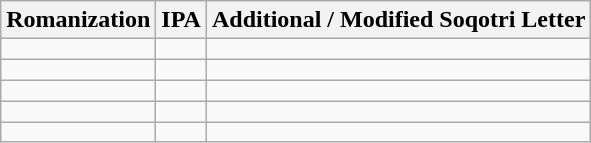<table class="wikitable" style="text-align: center">
<tr>
<th>Romanization</th>
<th>IPA</th>
<th>Additional / Modified Soqotri Letter</th>
</tr>
<tr>
<td style="font-size:125%"></td>
<td style="font-size:125%"></td>
<td style="font-size:200%;line-height:normal"></td>
</tr>
<tr>
<td style="font-size:125%"></td>
<td style="font-size:125%"></td>
<td style="font-size:200%"></td>
</tr>
<tr>
<td style="font-size:125%"></td>
<td style="font-size:125%"></td>
<td style="font-size:200%"></td>
</tr>
<tr>
<td style="font-size:125%"></td>
<td style="font-size:125%"></td>
<td style="font-size:200%"></td>
</tr>
<tr>
<td style="font-size:125%"></td>
<td style="font-size:125%"></td>
<td style="font-size:200%"></td>
</tr>
</table>
